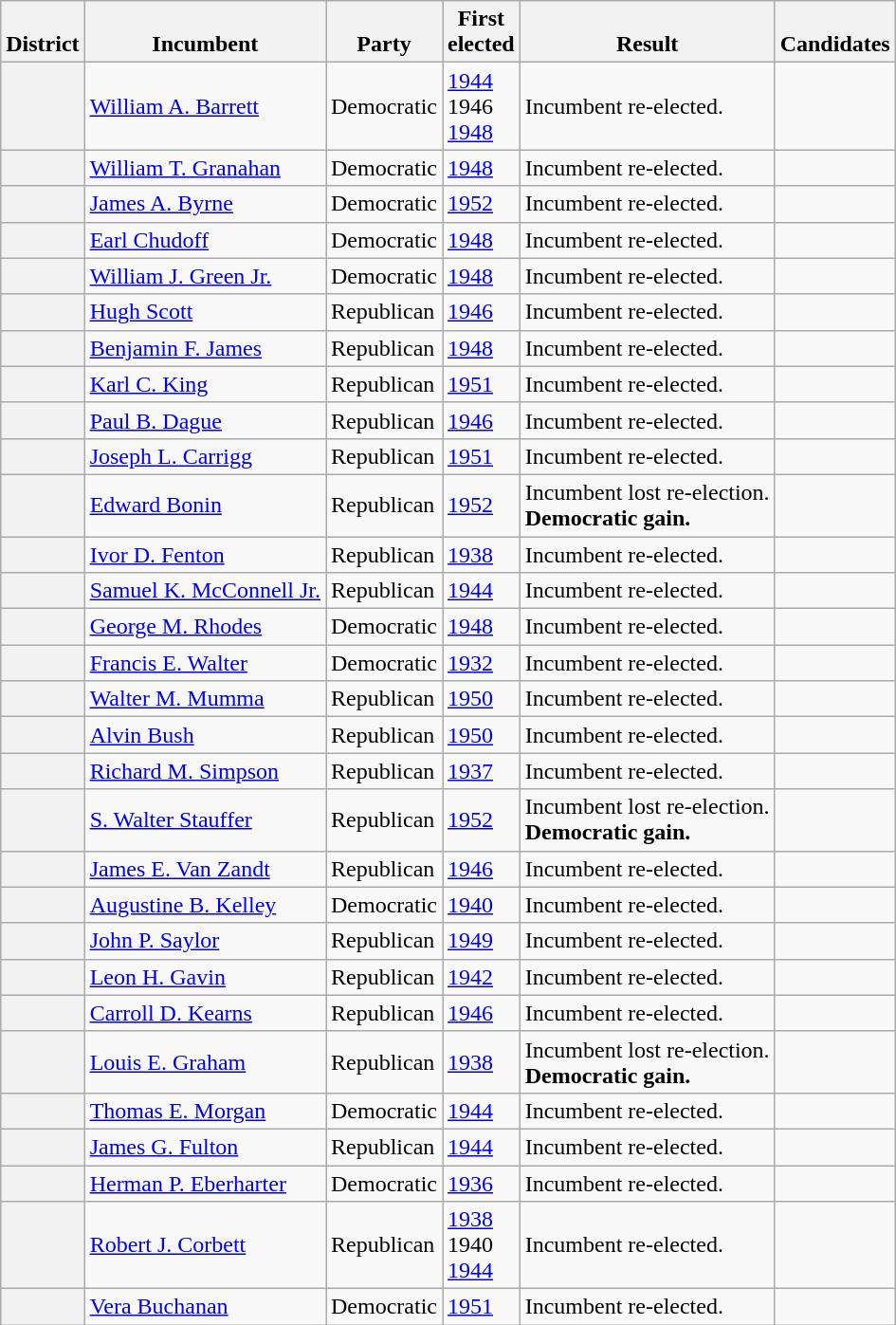<table class=wikitable>
<tr valign=bottom>
<th>District</th>
<th>Incumbent</th>
<th>Party</th>
<th>First<br>elected</th>
<th>Result</th>
<th>Candidates</th>
</tr>
<tr>
<th></th>
<td><a href='#'>William A. Barrett</a></td>
<td>Democratic</td>
<td><a href='#'>1944</a><br>1946 <br><a href='#'>1948</a></td>
<td>Incumbent re-elected.</td>
<td nowrap></td>
</tr>
<tr>
<th></th>
<td><a href='#'>William T. Granahan</a></td>
<td>Democratic</td>
<td><a href='#'>1948</a></td>
<td>Incumbent re-elected.</td>
<td nowrap></td>
</tr>
<tr>
<th></th>
<td><a href='#'>James A. Byrne</a></td>
<td>Democratic</td>
<td><a href='#'>1952</a></td>
<td>Incumbent re-elected.</td>
<td nowrap></td>
</tr>
<tr>
<th></th>
<td><a href='#'>Earl Chudoff</a></td>
<td>Democratic</td>
<td><a href='#'>1948</a></td>
<td>Incumbent re-elected.</td>
<td nowrap></td>
</tr>
<tr>
<th></th>
<td><a href='#'>William J. Green Jr.</a></td>
<td>Democratic</td>
<td><a href='#'>1948</a></td>
<td>Incumbent re-elected.</td>
<td nowrap></td>
</tr>
<tr>
<th></th>
<td><a href='#'>Hugh Scott</a></td>
<td>Republican</td>
<td><a href='#'>1946</a></td>
<td>Incumbent re-elected.</td>
<td nowrap></td>
</tr>
<tr>
<th></th>
<td><a href='#'>Benjamin F. James</a></td>
<td>Republican</td>
<td><a href='#'>1948</a></td>
<td>Incumbent re-elected.</td>
<td nowrap></td>
</tr>
<tr>
<th></th>
<td><a href='#'>Karl C. King</a></td>
<td>Republican</td>
<td><a href='#'>1951</a></td>
<td>Incumbent re-elected.</td>
<td nowrap></td>
</tr>
<tr>
<th></th>
<td><a href='#'>Paul B. Dague</a></td>
<td>Republican</td>
<td><a href='#'>1946</a></td>
<td>Incumbent re-elected.</td>
<td nowrap></td>
</tr>
<tr>
<th></th>
<td><a href='#'>Joseph L. Carrigg</a></td>
<td>Republican</td>
<td><a href='#'>1951</a></td>
<td>Incumbent re-elected.</td>
<td nowrap></td>
</tr>
<tr>
<th></th>
<td><a href='#'>Edward Bonin</a></td>
<td>Republican</td>
<td><a href='#'>1952</a></td>
<td>Incumbent lost re-election.<br><strong>Democratic gain.</strong></td>
<td nowrap></td>
</tr>
<tr>
<th></th>
<td><a href='#'>Ivor D. Fenton</a></td>
<td>Republican</td>
<td><a href='#'>1938</a></td>
<td>Incumbent re-elected.</td>
<td nowrap></td>
</tr>
<tr>
<th></th>
<td><a href='#'>Samuel K. McConnell Jr.</a></td>
<td>Republican</td>
<td><a href='#'>1944</a></td>
<td>Incumbent re-elected.</td>
<td nowrap></td>
</tr>
<tr>
<th></th>
<td><a href='#'>George M. Rhodes</a></td>
<td>Democratic</td>
<td><a href='#'>1948</a></td>
<td>Incumbent re-elected.</td>
<td nowrap></td>
</tr>
<tr>
<th></th>
<td><a href='#'>Francis E. Walter</a></td>
<td>Democratic</td>
<td><a href='#'>1932</a></td>
<td>Incumbent re-elected.</td>
<td nowrap></td>
</tr>
<tr>
<th></th>
<td><a href='#'>Walter M. Mumma</a></td>
<td>Republican</td>
<td><a href='#'>1950</a></td>
<td>Incumbent re-elected.</td>
<td nowrap></td>
</tr>
<tr>
<th></th>
<td><a href='#'>Alvin Bush</a></td>
<td>Republican</td>
<td><a href='#'>1950</a></td>
<td>Incumbent re-elected.</td>
<td nowrap></td>
</tr>
<tr>
<th></th>
<td><a href='#'>Richard M. Simpson</a></td>
<td>Republican</td>
<td><a href='#'>1937</a></td>
<td>Incumbent re-elected.</td>
<td nowrap></td>
</tr>
<tr>
<th></th>
<td><a href='#'>S. Walter Stauffer</a></td>
<td>Republican</td>
<td><a href='#'>1952</a></td>
<td>Incumbent lost re-election.<br><strong>Democratic gain.</strong></td>
<td nowrap></td>
</tr>
<tr>
<th></th>
<td><a href='#'>James E. Van Zandt</a></td>
<td>Republican</td>
<td><a href='#'>1946</a></td>
<td>Incumbent re-elected.</td>
<td nowrap></td>
</tr>
<tr>
<th></th>
<td><a href='#'>Augustine B. Kelley</a></td>
<td>Democratic</td>
<td><a href='#'>1940</a></td>
<td>Incumbent re-elected.</td>
<td nowrap></td>
</tr>
<tr>
<th></th>
<td><a href='#'>John P. Saylor</a></td>
<td>Republican</td>
<td><a href='#'>1949</a></td>
<td>Incumbent re-elected.</td>
<td nowrap></td>
</tr>
<tr>
<th></th>
<td><a href='#'>Leon H. Gavin</a></td>
<td>Republican</td>
<td><a href='#'>1942</a></td>
<td>Incumbent re-elected.</td>
<td nowrap></td>
</tr>
<tr>
<th></th>
<td><a href='#'>Carroll D. Kearns</a></td>
<td>Republican</td>
<td><a href='#'>1946</a></td>
<td>Incumbent re-elected.</td>
<td nowrap></td>
</tr>
<tr>
<th></th>
<td><a href='#'>Louis E. Graham</a></td>
<td>Republican</td>
<td><a href='#'>1938</a></td>
<td>Incumbent lost re-election.<br><strong>Democratic gain.</strong></td>
<td nowrap></td>
</tr>
<tr>
<th></th>
<td><a href='#'>Thomas E. Morgan</a></td>
<td>Democratic</td>
<td><a href='#'>1944</a></td>
<td>Incumbent re-elected.</td>
<td nowrap></td>
</tr>
<tr>
<th></th>
<td><a href='#'>James G. Fulton</a></td>
<td>Republican</td>
<td><a href='#'>1944</a></td>
<td>Incumbent re-elected.</td>
<td nowrap></td>
</tr>
<tr>
<th></th>
<td><a href='#'>Herman P. Eberharter</a></td>
<td>Democratic</td>
<td><a href='#'>1936</a></td>
<td>Incumbent re-elected.</td>
<td nowrap></td>
</tr>
<tr>
<th></th>
<td><a href='#'>Robert J. Corbett</a></td>
<td>Republican</td>
<td><a href='#'>1938</a><br>1940 <br><a href='#'>1944</a></td>
<td>Incumbent re-elected.</td>
<td nowrap></td>
</tr>
<tr>
<th></th>
<td><a href='#'>Vera Buchanan</a></td>
<td>Democratic</td>
<td><a href='#'>1951</a></td>
<td>Incumbent re-elected.</td>
<td nowrap></td>
</tr>
</table>
